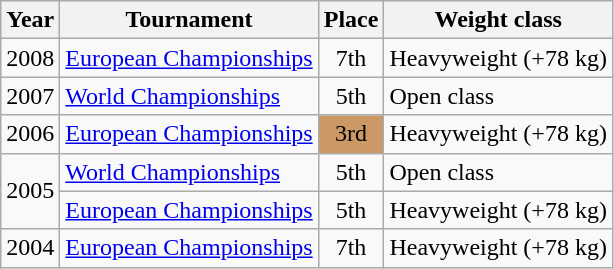<table class=wikitable>
<tr>
<th>Year</th>
<th>Tournament</th>
<th>Place</th>
<th>Weight class</th>
</tr>
<tr>
<td>2008</td>
<td><a href='#'>European Championships</a></td>
<td align="center">7th</td>
<td>Heavyweight (+78 kg)</td>
</tr>
<tr>
<td>2007</td>
<td><a href='#'>World Championships</a></td>
<td align="center">5th</td>
<td>Open class</td>
</tr>
<tr>
<td>2006</td>
<td><a href='#'>European Championships</a></td>
<td bgcolor="cc9966" align="center">3rd</td>
<td>Heavyweight (+78 kg)</td>
</tr>
<tr>
<td rowspan=2>2005</td>
<td><a href='#'>World Championships</a></td>
<td align="center">5th</td>
<td>Open class</td>
</tr>
<tr>
<td><a href='#'>European Championships</a></td>
<td align="center">5th</td>
<td>Heavyweight (+78 kg)</td>
</tr>
<tr>
<td>2004</td>
<td><a href='#'>European Championships</a></td>
<td align="center">7th</td>
<td>Heavyweight (+78 kg)</td>
</tr>
</table>
